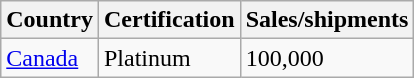<table class="wikitable">
<tr>
<th align="left">Country</th>
<th align="left">Certification</th>
<th align="left">Sales/shipments</th>
</tr>
<tr>
<td><a href='#'>Canada</a></td>
<td>Platinum</td>
<td>100,000</td>
</tr>
</table>
